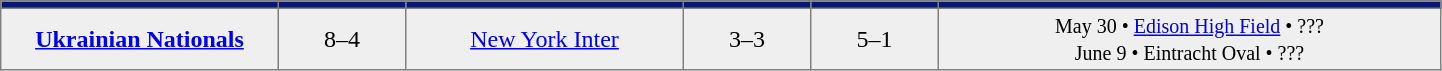<table style=border-collapse:collapse border=1 cellspacing=0 cellpadding=2>
<tr align=center bgcolor=#071871>
<th width=180></th>
<th width=80></th>
<th width=180></th>
<th width=80></th>
<th width=80></th>
<td width=330></td>
</tr>
<tr align=center bgcolor=#efefef>
<td align=center><strong><a href='#'>Ukrainian Nationals</a></strong></td>
<td>8–4</td>
<td align=center><a href='#'>New York Inter</a></td>
<td>3–3</td>
<td>5–1</td>
<td><small>May 30 • <a href='#'>Edison High Field</a> • ???<br>June 9 • Eintracht Oval • ???</small></td>
</tr>
</table>
